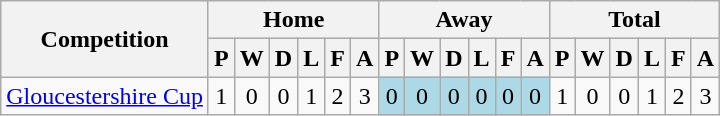<table class="wikitable" style="text-align:center;">
<tr>
<th rowspan="2">Competition</th>
<th colspan="6">Home</th>
<th colspan="6">Away</th>
<th colspan="6">Total</th>
</tr>
<tr>
<th>P</th>
<th>W</th>
<th>D</th>
<th>L</th>
<th>F</th>
<th>A</th>
<th>P</th>
<th>W</th>
<th>D</th>
<th>L</th>
<th>F</th>
<th>A</th>
<th>P</th>
<th>W</th>
<th>D</th>
<th>L</th>
<th>F</th>
<th>A</th>
</tr>
<tr>
<td style="text-align:left;"><a href='#'>Gloucestershire Cup</a></td>
<td>1</td>
<td>0</td>
<td>0</td>
<td>1</td>
<td>2</td>
<td>3</td>
<td style="background-color:#ADD8E6;">0</td>
<td style="background-color:#ADD8E6;">0</td>
<td style="background-color:#ADD8E6;">0</td>
<td style="background-color:#ADD8E6;">0</td>
<td style="background-color:#ADD8E6;">0</td>
<td style="background-color:#ADD8E6;">0</td>
<td>1</td>
<td>0</td>
<td>0</td>
<td>1</td>
<td>2</td>
<td>3</td>
</tr>
</table>
